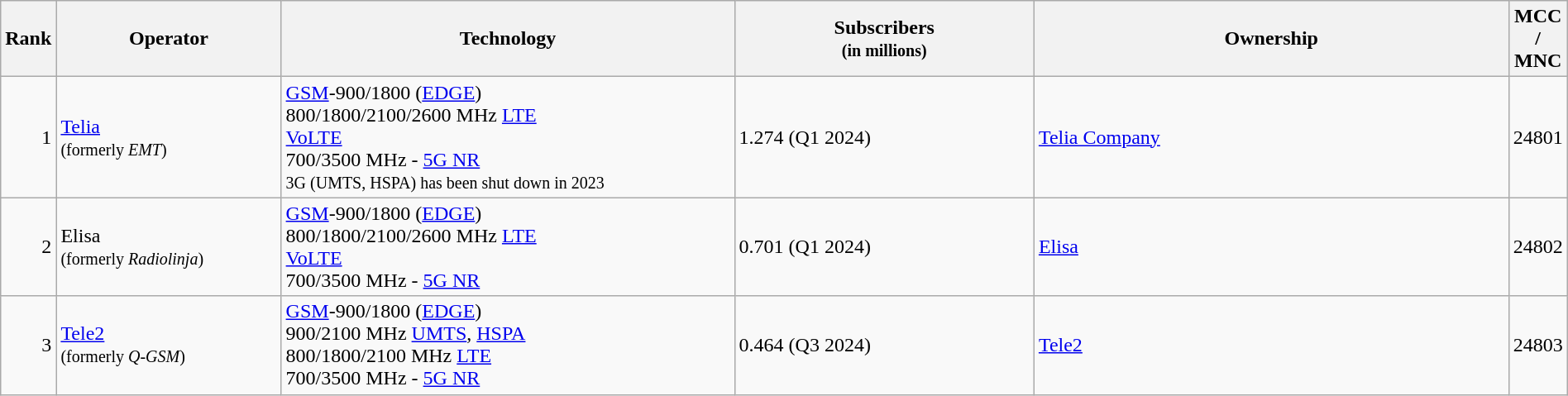<table class="wikitable" style="width:100%;">
<tr>
<th style="width:3%;">Rank</th>
<th style="width:15%;">Operator</th>
<th style="width:30%;">Technology</th>
<th style="width:20%;">Subscribers<br><small>(in millions)</small></th>
<th style="width:32%;">Ownership</th>
<th>MCC / MNC</th>
</tr>
<tr>
<td align=right>1</td>
<td><a href='#'>Telia</a><br><small>(formerly <em>EMT</em>)</small></td>
<td><a href='#'>GSM</a>-900/1800 (<a href='#'>EDGE</a>)<br>800/1800/2100/2600 MHz <a href='#'>LTE</a><br><a href='#'>VoLTE</a><br>700/3500 MHz - <a href='#'>5G NR</a><br><small>3G (UMTS, HSPA) has been shut down in 2023</small></td>
<td>1.274 (Q1 2024)</td>
<td><a href='#'>Telia Company</a></td>
<td>24801</td>
</tr>
<tr>
<td align=right>2</td>
<td>Elisa<br><small>(formerly <em>Radiolinja</em>)</small></td>
<td><a href='#'>GSM</a>-900/1800 (<a href='#'>EDGE</a>)<br>800/1800/2100/2600 MHz <a href='#'>LTE</a><br><a href='#'>VoLTE</a><br>700/3500 MHz - <a href='#'>5G NR</a></td>
<td>0.701 (Q1 2024)</td>
<td><a href='#'>Elisa</a></td>
<td>24802</td>
</tr>
<tr>
<td align=right>3</td>
<td><a href='#'>Tele2</a><br><small>(formerly <em>Q-GSM</em>)</small></td>
<td><a href='#'>GSM</a>-900/1800 (<a href='#'>EDGE</a>)<br>900/2100 MHz <a href='#'>UMTS</a>, <a href='#'>HSPA</a><br>800/1800/2100 MHz <a href='#'>LTE</a><br>700/3500 MHz - <a href='#'>5G NR</a></td>
<td>0.464 (Q3 2024)</td>
<td><a href='#'>Tele2</a></td>
<td>24803</td>
</tr>
</table>
